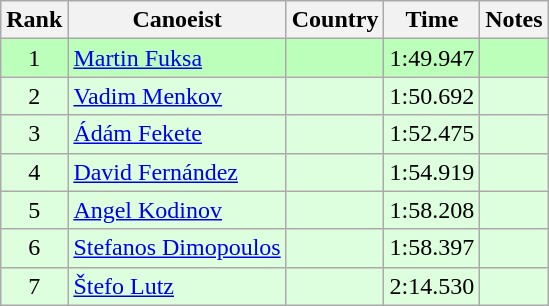<table class="wikitable" style="text-align:center">
<tr>
<th>Rank</th>
<th>Canoeist</th>
<th>Country</th>
<th>Time</th>
<th>Notes</th>
</tr>
<tr bgcolor=bbffbb>
<td>1</td>
<td align="left"><a href='#'>Martin Fuksa</a></td>
<td align="left"></td>
<td>1:49.947</td>
<td></td>
</tr>
<tr bgcolor=ddffdd>
<td>2</td>
<td align="left"><a href='#'>Vadim Menkov</a></td>
<td align="left"></td>
<td>1:50.692</td>
<td></td>
</tr>
<tr bgcolor=ddffdd>
<td>3</td>
<td align="left"><a href='#'>Ádám Fekete</a></td>
<td align="left"></td>
<td>1:52.475</td>
<td></td>
</tr>
<tr bgcolor=ddffdd>
<td>4</td>
<td align="left"><a href='#'>David Fernández</a></td>
<td align="left"></td>
<td>1:54.919</td>
<td></td>
</tr>
<tr bgcolor=ddffdd>
<td>5</td>
<td align="left"><a href='#'>Angel Kodinov</a></td>
<td align="left"></td>
<td>1:58.208</td>
<td></td>
</tr>
<tr bgcolor=ddffdd>
<td>6</td>
<td align="left"><a href='#'>Stefanos Dimopoulos</a></td>
<td align="left"></td>
<td>1:58.397</td>
<td></td>
</tr>
<tr bgcolor=ddffdd>
<td>7</td>
<td align="left"><a href='#'>Štefo Lutz</a></td>
<td align="left"></td>
<td>2:14.530</td>
<td></td>
</tr>
</table>
